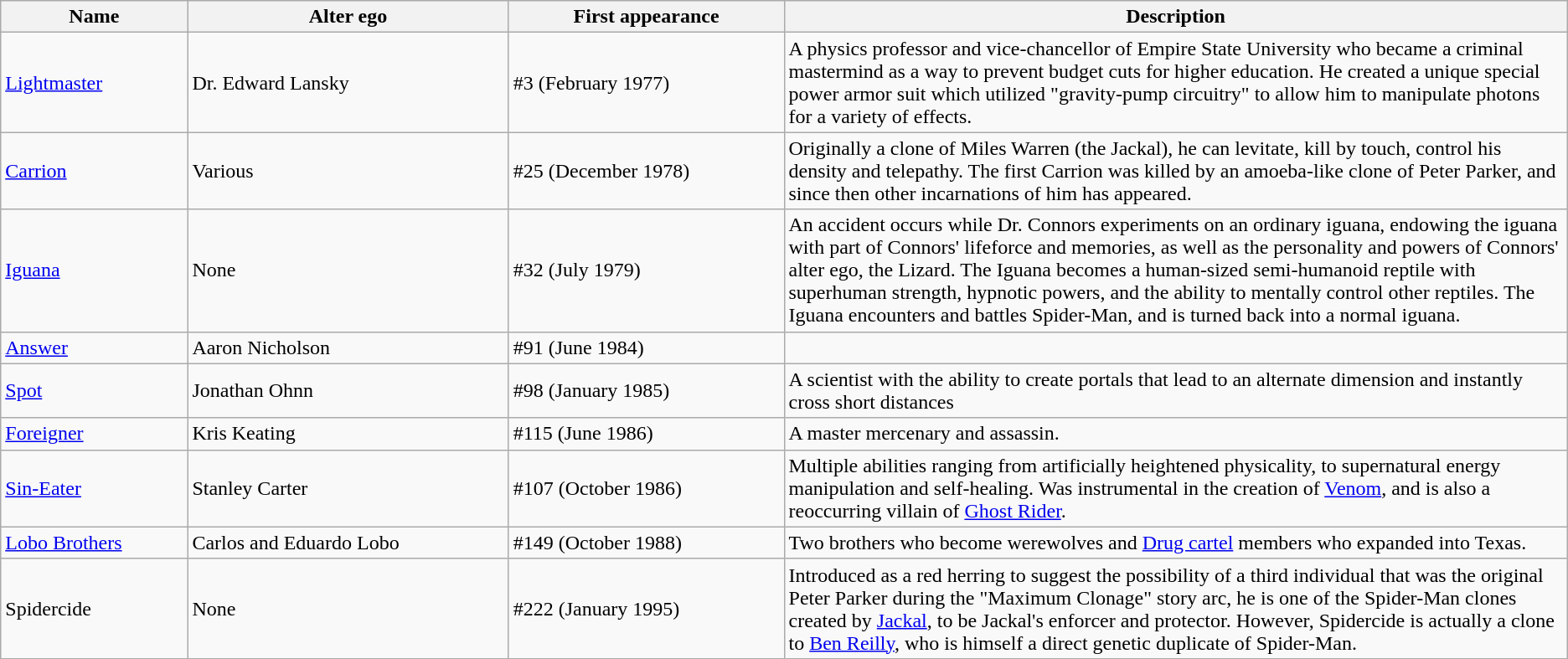<table class=wikitable>
<tr>
<th>Name</th>
<th>Alter ego</th>
<th>First appearance</th>
<th width=50%>Description</th>
</tr>
<tr>
<td><a href='#'>Lightmaster</a></td>
<td>Dr. Edward Lansky</td>
<td>#3 (February 1977)</td>
<td>A physics professor and vice-chancellor of Empire State University who became a criminal mastermind as a way to prevent budget cuts for higher education. He created a unique special power armor suit which utilized "gravity-pump circuitry" to allow him to manipulate photons for a variety of effects.</td>
</tr>
<tr>
<td><a href='#'>Carrion</a></td>
<td>Various</td>
<td>#25 (December 1978)</td>
<td>Originally a clone of Miles Warren (the Jackal), he can levitate, kill by touch, control his density and telepathy. The first Carrion was killed by an amoeba-like clone of Peter Parker, and since then other incarnations of him has appeared.</td>
</tr>
<tr>
<td><a href='#'>Iguana</a></td>
<td>None</td>
<td>#32 (July 1979)</td>
<td>An accident occurs while Dr. Connors experiments on an ordinary iguana, endowing the iguana with part of Connors' lifeforce and memories, as well as the personality and powers of Connors' alter ego, the Lizard. The Iguana becomes a human-sized semi-humanoid reptile with superhuman strength, hypnotic powers, and the ability to mentally control other reptiles. The Iguana encounters and battles Spider-Man, and is turned back into a normal iguana.</td>
</tr>
<tr>
<td><a href='#'>Answer</a></td>
<td>Aaron Nicholson</td>
<td>#91 (June 1984)</td>
<td></td>
</tr>
<tr>
<td><a href='#'>Spot</a></td>
<td>Jonathan Ohnn</td>
<td>#98 (January 1985)</td>
<td>A scientist with the ability to create portals that lead to an alternate dimension and instantly cross short distances</td>
</tr>
<tr>
<td><a href='#'>Foreigner</a></td>
<td>Kris Keating</td>
<td>#115 (June 1986)</td>
<td>A master mercenary and assassin.</td>
</tr>
<tr>
<td><a href='#'>Sin-Eater</a></td>
<td>Stanley Carter</td>
<td>#107 (October 1986)</td>
<td>Multiple abilities ranging from artificially heightened physicality, to supernatural energy manipulation and self-healing. Was instrumental in the creation of <a href='#'>Venom</a>, and is also a reoccurring villain of <a href='#'>Ghost Rider</a>.</td>
</tr>
<tr>
<td><a href='#'>Lobo Brothers</a></td>
<td>Carlos and Eduardo Lobo</td>
<td>#149 (October 1988)</td>
<td>Two brothers who become werewolves and <a href='#'>Drug cartel</a> members who expanded into Texas.</td>
</tr>
<tr>
<td>Spidercide</td>
<td>None</td>
<td>#222 (January 1995)</td>
<td>Introduced as a red herring to suggest the possibility of a third individual that was the original Peter Parker during the "Maximum Clonage" story arc, he is one of the Spider-Man clones created by <a href='#'>Jackal</a>, to be Jackal's enforcer and protector. However, Spidercide is actually a clone to <a href='#'>Ben Reilly</a>, who is himself a direct genetic duplicate of Spider-Man.</td>
</tr>
</table>
